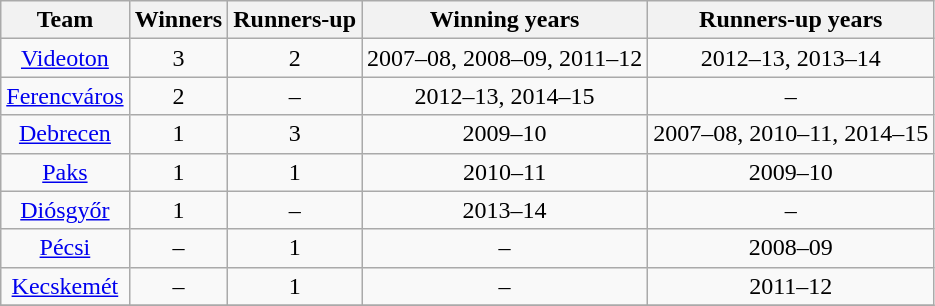<table class="wikitable sortable" border="1" style="text-align:center;">
<tr>
<th>Team</th>
<th>Winners</th>
<th>Runners-up</th>
<th class="unsortable">Winning years</th>
<th class="unsortable">Runners-up years</th>
</tr>
<tr>
<td><a href='#'>Videoton</a></td>
<td align=center>3</td>
<td align=center>2</td>
<td>2007–08, 2008–09, 2011–12</td>
<td>2012–13, 2013–14</td>
</tr>
<tr>
<td><a href='#'>Ferencváros</a></td>
<td align=center>2</td>
<td align=center>–</td>
<td>2012–13, 2014–15</td>
<td>–</td>
</tr>
<tr>
<td><a href='#'>Debrecen</a></td>
<td align=center>1</td>
<td align=center>3</td>
<td>2009–10</td>
<td>2007–08, 2010–11, 2014–15</td>
</tr>
<tr>
<td><a href='#'>Paks</a></td>
<td align=center>1</td>
<td align=center>1</td>
<td>2010–11</td>
<td>2009–10</td>
</tr>
<tr>
<td><a href='#'>Diósgyőr</a></td>
<td align=center>1</td>
<td align=center>–</td>
<td>2013–14</td>
<td>–</td>
</tr>
<tr>
<td><a href='#'>Pécsi</a></td>
<td align=center>–</td>
<td align=center>1</td>
<td>–</td>
<td>2008–09</td>
</tr>
<tr>
<td><a href='#'>Kecskemét</a></td>
<td align=center>–</td>
<td align=center>1</td>
<td>–</td>
<td>2011–12</td>
</tr>
<tr>
</tr>
</table>
